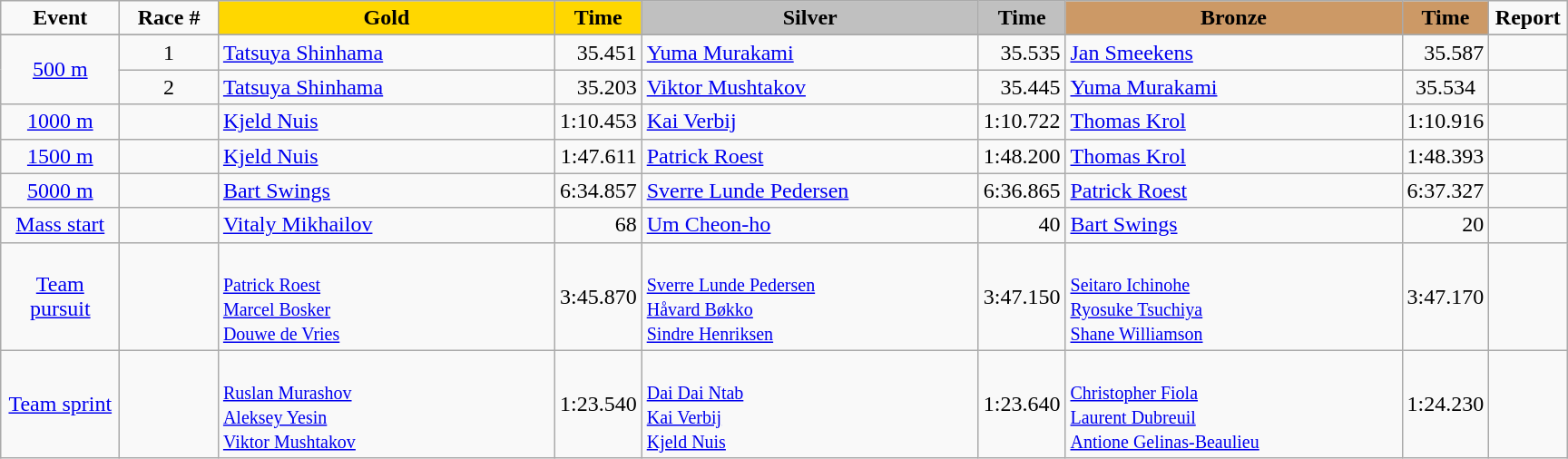<table class="wikitable">
<tr>
<td width="80" align="center"><strong>Event</strong></td>
<td width="65" align="center"><strong>Race #</strong></td>
<td width="240" bgcolor="gold" align="center"><strong>Gold</strong></td>
<td width="50" bgcolor="gold" align="center"><strong>Time</strong></td>
<td width="240" bgcolor="silver" align="center"><strong>Silver</strong></td>
<td width="50" bgcolor="silver" align="center"><strong>Time</strong></td>
<td width="240" bgcolor="#CC9966" align="center"><strong>Bronze</strong></td>
<td width="50" bgcolor="#CC9966" align="center"><strong>Time</strong></td>
<td width="50" align="center"><strong>Report</strong></td>
</tr>
<tr bgcolor="#cccccc">
</tr>
<tr>
<td rowspan=2 align="center"><a href='#'>500 m</a></td>
<td align="center">1</td>
<td> <a href='#'>Tatsuya Shinhama</a></td>
<td align="right">35.451</td>
<td> <a href='#'>Yuma Murakami</a></td>
<td align="right">35.535</td>
<td> <a href='#'>Jan Smeekens</a></td>
<td align="right">35.587</td>
<td align="center"></td>
</tr>
<tr>
<td align="center">2</td>
<td> <a href='#'>Tatsuya Shinhama</a></td>
<td align="right">35.203</td>
<td> <a href='#'>Viktor Mushtakov</a></td>
<td align="right">35.445</td>
<td> <a href='#'>Yuma Murakami</a></td>
<td align="center">35.534</td>
<td align="center"></td>
</tr>
<tr>
<td align="center"><a href='#'>1000 m</a></td>
<td align="center"></td>
<td> <a href='#'>Kjeld Nuis</a></td>
<td align="right">1:10.453</td>
<td> <a href='#'>Kai Verbij</a></td>
<td align="right">1:10.722</td>
<td> <a href='#'>Thomas Krol</a></td>
<td align="right">1:10.916</td>
<td align="center"></td>
</tr>
<tr>
<td align="center"><a href='#'>1500 m</a></td>
<td align="center"></td>
<td> <a href='#'>Kjeld Nuis</a></td>
<td align="right">1:47.611</td>
<td> <a href='#'>Patrick Roest</a></td>
<td align="right">1:48.200</td>
<td> <a href='#'>Thomas Krol</a></td>
<td align="right">1:48.393</td>
<td align="center"></td>
</tr>
<tr>
<td align="center"><a href='#'>5000 m</a></td>
<td align="center"></td>
<td> <a href='#'>Bart Swings</a></td>
<td align="right">6:34.857</td>
<td> <a href='#'>Sverre Lunde Pedersen</a></td>
<td align="right">6:36.865</td>
<td> <a href='#'>Patrick Roest</a></td>
<td align="right">6:37.327</td>
<td align="center"></td>
</tr>
<tr>
<td align="center"><a href='#'>Mass start</a></td>
<td align="center"></td>
<td> <a href='#'>Vitaly Mikhailov</a></td>
<td align="right">68 </td>
<td> <a href='#'>Um Cheon-ho</a></td>
<td align="right">40 </td>
<td> <a href='#'>Bart Swings</a></td>
<td align="right">20 </td>
<td align="center"></td>
</tr>
<tr>
<td align="center"><a href='#'>Team pursuit</a></td>
<td align="center"></td>
<td><br><small><a href='#'>Patrick Roest</a><br><a href='#'>Marcel Bosker</a><br><a href='#'>Douwe de Vries</a></small></td>
<td align="right">3:45.870</td>
<td><br><small><a href='#'>Sverre Lunde Pedersen</a><br><a href='#'>Håvard Bøkko</a><br><a href='#'>Sindre Henriksen</a></small></td>
<td align="right">3:47.150</td>
<td><br><small><a href='#'>Seitaro Ichinohe</a><br><a href='#'>Ryosuke Tsuchiya</a><br><a href='#'>Shane Williamson</a></small></td>
<td align="right">3:47.170</td>
<td align="center"></td>
</tr>
<tr>
<td align="center"><a href='#'>Team sprint</a></td>
<td align="center"></td>
<td><br><small><a href='#'>Ruslan Murashov</a><br><a href='#'>Aleksey Yesin</a><br><a href='#'>Viktor Mushtakov</a></small></td>
<td align="right">1:23.540</td>
<td><br><small><a href='#'>Dai Dai Ntab</a><br><a href='#'>Kai Verbij</a><br><a href='#'>Kjeld Nuis</a></small></td>
<td align="right">1:23.640</td>
<td><br><small><a href='#'>Christopher Fiola</a><br><a href='#'>Laurent Dubreuil</a><br><a href='#'>Antione Gelinas-Beaulieu</a></small></td>
<td align="right">1:24.230</td>
<td align="center"></td>
</tr>
</table>
